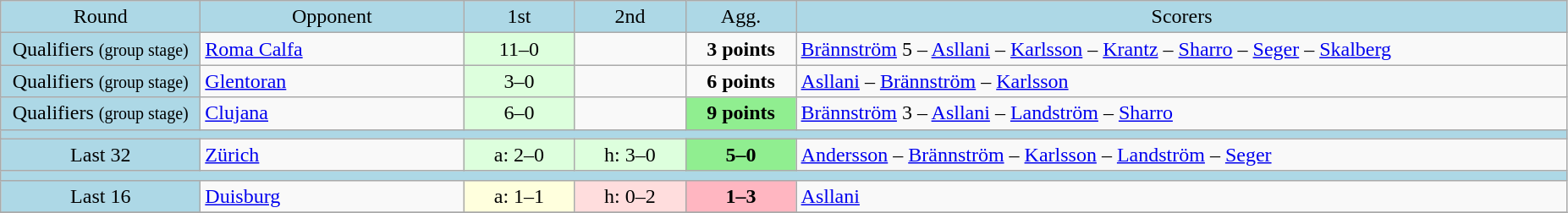<table class="wikitable" style="text-align:center">
<tr bgcolor=lightblue>
<td width=150px>Round</td>
<td width=200px>Opponent</td>
<td width=80px>1st</td>
<td width=80px>2nd</td>
<td width=80px>Agg.</td>
<td width=600px>Scorers</td>
</tr>
<tr>
<td bgcolor=lightblue>Qualifiers <small>(group stage)</small></td>
<td align=left> <a href='#'>Roma Calfa</a></td>
<td bgcolor="#ddffdd">11–0</td>
<td></td>
<td><strong>3 points</strong></td>
<td align=left><a href='#'>Brännström</a> 5 – <a href='#'>Asllani</a> – <a href='#'>Karlsson</a> – <a href='#'>Krantz</a> – <a href='#'>Sharro</a> – <a href='#'>Seger</a> – <a href='#'>Skalberg</a></td>
</tr>
<tr>
<td bgcolor=lightblue>Qualifiers <small>(group stage)</small></td>
<td align=left> <a href='#'>Glentoran</a></td>
<td bgcolor="#ddffdd">3–0</td>
<td></td>
<td><strong>6 points</strong></td>
<td align=left><a href='#'>Asllani</a> – <a href='#'>Brännström</a> – <a href='#'>Karlsson</a></td>
</tr>
<tr>
<td bgcolor=lightblue>Qualifiers <small>(group stage)</small></td>
<td align=left> <a href='#'>Clujana</a></td>
<td bgcolor="#ddffdd">6–0</td>
<td></td>
<td bgcolor=lightgreen><strong>9 points</strong></td>
<td align=left><a href='#'>Brännström</a> 3 – <a href='#'>Asllani</a> – <a href='#'>Landström</a> – <a href='#'>Sharro</a></td>
</tr>
<tr bgcolor=lightblue>
<td colspan=6></td>
</tr>
<tr>
<td bgcolor=lightblue>Last 32</td>
<td align=left> <a href='#'>Zürich</a></td>
<td bgcolor="#ddffdd">a: 2–0</td>
<td bgcolor="#ddffdd">h: 3–0</td>
<td bgcolor=lightgreen><strong>5–0</strong></td>
<td align=left><a href='#'>Andersson</a> – <a href='#'>Brännström</a> – <a href='#'>Karlsson</a> – <a href='#'>Landström</a> – <a href='#'>Seger</a></td>
</tr>
<tr bgcolor=lightblue>
<td colspan=6></td>
</tr>
<tr>
<td bgcolor=lightblue>Last 16</td>
<td align=left> <a href='#'>Duisburg</a></td>
<td bgcolor="#ffffdd">a: 1–1</td>
<td bgcolor="#ffdddd">h: 0–2</td>
<td bgcolor=lightpink><strong>1–3</strong></td>
<td align=left><a href='#'>Asllani</a></td>
</tr>
<tr>
</tr>
</table>
